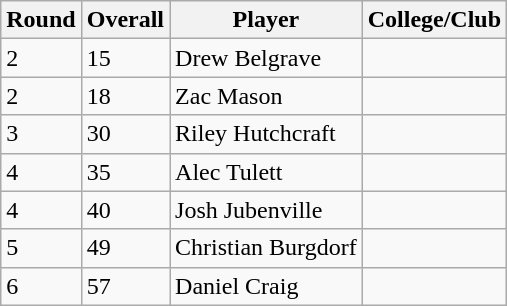<table class="wikitable">
<tr>
<th>Round</th>
<th>Overall</th>
<th>Player</th>
<th>College/Club</th>
</tr>
<tr>
<td>2</td>
<td>15</td>
<td>Drew Belgrave</td>
<td></td>
</tr>
<tr>
<td>2</td>
<td>18</td>
<td>Zac Mason</td>
<td></td>
</tr>
<tr>
<td>3</td>
<td>30</td>
<td>Riley Hutchcraft</td>
<td></td>
</tr>
<tr>
<td>4</td>
<td>35</td>
<td>Alec Tulett</td>
<td></td>
</tr>
<tr>
<td>4</td>
<td>40</td>
<td>Josh Jubenville</td>
<td></td>
</tr>
<tr>
<td>5</td>
<td>49</td>
<td>Christian Burgdorf</td>
<td></td>
</tr>
<tr>
<td>6</td>
<td>57</td>
<td>Daniel Craig</td>
<td></td>
</tr>
</table>
